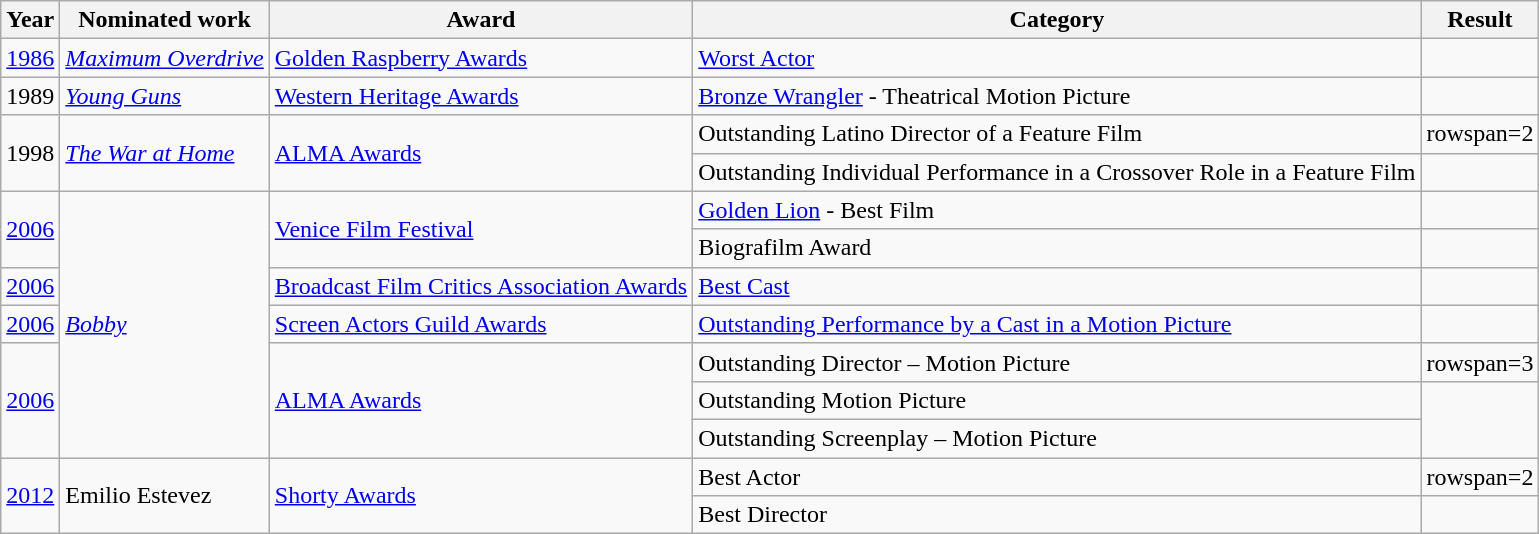<table class="wikitable">
<tr>
<th>Year</th>
<th>Nominated work</th>
<th>Award</th>
<th>Category</th>
<th>Result</th>
</tr>
<tr>
<td><a href='#'>1986</a></td>
<td><em><a href='#'>Maximum Overdrive</a></em></td>
<td><a href='#'>Golden Raspberry Awards</a></td>
<td><a href='#'>Worst Actor</a></td>
<td></td>
</tr>
<tr>
<td>1989</td>
<td><em><a href='#'>Young Guns</a></em></td>
<td><a href='#'>Western Heritage Awards</a></td>
<td><a href='#'>Bronze Wrangler</a> - Theatrical Motion Picture</td>
<td></td>
</tr>
<tr>
<td rowspan=2>1998</td>
<td rowspan=2><em><a href='#'>The War at Home</a></em></td>
<td rowspan=2><a href='#'>ALMA Awards</a></td>
<td>Outstanding Latino Director of a Feature Film</td>
<td>rowspan=2 </td>
</tr>
<tr>
<td>Outstanding Individual Performance in a Crossover Role in a Feature Film</td>
</tr>
<tr>
<td rowspan=2><a href='#'>2006</a></td>
<td rowspan="7"><em><a href='#'>Bobby</a></em></td>
<td rowspan=2><a href='#'>Venice Film Festival</a></td>
<td><a href='#'>Golden Lion</a> - Best Film</td>
<td></td>
</tr>
<tr>
<td>Biografilm Award</td>
<td></td>
</tr>
<tr>
<td><a href='#'>2006</a></td>
<td><a href='#'>Broadcast Film Critics Association Awards</a></td>
<td><a href='#'>Best Cast</a></td>
<td></td>
</tr>
<tr>
<td><a href='#'>2006</a></td>
<td><a href='#'>Screen Actors Guild Awards</a></td>
<td><a href='#'>Outstanding Performance by a Cast in a Motion Picture</a></td>
<td></td>
</tr>
<tr>
<td rowspan=3><a href='#'>2006</a></td>
<td rowspan=3><a href='#'>ALMA Awards</a></td>
<td>Outstanding Director – Motion Picture</td>
<td>rowspan=3 </td>
</tr>
<tr>
<td>Outstanding Motion Picture</td>
</tr>
<tr>
<td>Outstanding Screenplay – Motion Picture</td>
</tr>
<tr>
<td rowspan=2><a href='#'>2012</a></td>
<td rowspan=2>Emilio Estevez</td>
<td rowspan=2><a href='#'>Shorty Awards</a></td>
<td>Best Actor</td>
<td>rowspan=2 </td>
</tr>
<tr>
<td>Best Director</td>
</tr>
</table>
